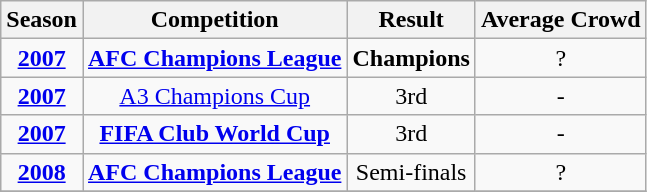<table class="wikitable" style="text-align: center;">
<tr>
<th>Season</th>
<th>Competition</th>
<th>Result</th>
<th>Average Crowd</th>
</tr>
<tr>
<td><strong><a href='#'>2007</a></strong></td>
<td><strong><a href='#'>AFC Champions League</a></strong></td>
<td><strong>Champions</strong></td>
<td>?</td>
</tr>
<tr>
<td><strong><a href='#'>2007</a></strong></td>
<td><a href='#'>A3 Champions Cup</a></td>
<td>3rd</td>
<td>-</td>
</tr>
<tr>
<td><strong><a href='#'>2007</a></strong></td>
<td><strong><a href='#'>FIFA Club World Cup</a></strong></td>
<td>3rd</td>
<td>-</td>
</tr>
<tr>
<td><strong><a href='#'>2008</a></strong></td>
<td><strong><a href='#'>AFC Champions League</a></strong></td>
<td>Semi-finals</td>
<td>?</td>
</tr>
<tr>
</tr>
</table>
